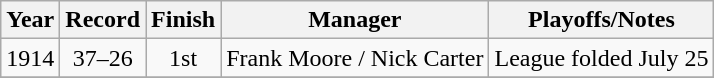<table class="wikitable" style="text-align:center">
<tr>
<th>Year</th>
<th>Record</th>
<th>Finish</th>
<th>Manager</th>
<th>Playoffs/Notes</th>
</tr>
<tr>
<td>1914</td>
<td>37–26</td>
<td>1st</td>
<td>Frank Moore / Nick Carter</td>
<td>League folded July 25</td>
</tr>
<tr>
</tr>
</table>
